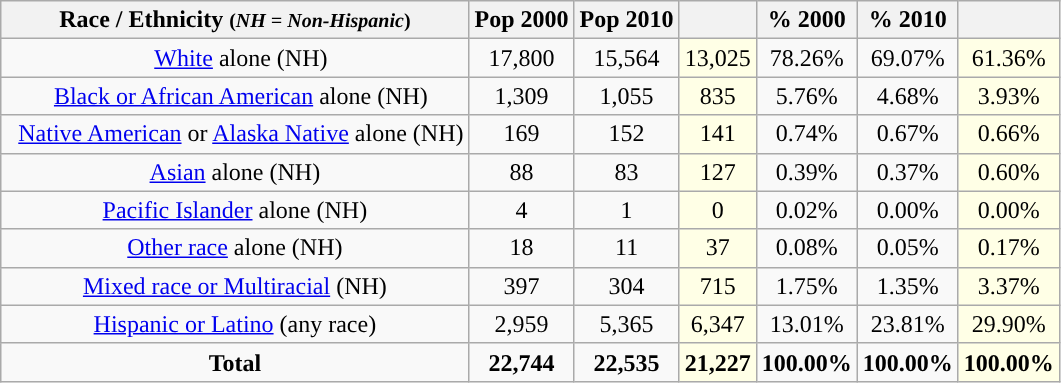<table class="wikitable"style="text-align:center;">
<tr>
<th>Race / Ethnicity <small>(<em>NH = Non-Hispanic</em>)</small></th>
<th>Pop 2000</th>
<th>Pop 2010</th>
<th></th>
<th>% 2000</th>
<th>% 2010</th>
<th></th>
</tr>
<tr>
<td>  <a href='#'>White</a> alone (NH)</td>
<td>17,800</td>
<td>15,564</td>
<td style='background: #ffffe6;'>13,025</td>
<td>78.26%</td>
<td>69.07%</td>
<td style='background: #ffffe6;'>61.36%</td>
</tr>
<tr>
<td>  <a href='#'>Black or African American</a> alone (NH)</td>
<td>1,309</td>
<td>1,055</td>
<td style='background: #ffffe6;'>835</td>
<td>5.76%</td>
<td>4.68%</td>
<td style='background: #ffffe6;'>3.93%</td>
</tr>
<tr>
<td>  <a href='#'>Native American</a> or <a href='#'>Alaska Native</a> alone (NH)</td>
<td>169</td>
<td>152</td>
<td style='background: #ffffe6;'>141</td>
<td>0.74%</td>
<td>0.67%</td>
<td style='background: #ffffe6;'>0.66%</td>
</tr>
<tr>
<td><a href='#'>Asian</a> alone (NH)</td>
<td>88</td>
<td>83</td>
<td style='background: #ffffe6;'>127</td>
<td>0.39%</td>
<td>0.37%</td>
<td style='background: #ffffe6;'>0.60%</td>
</tr>
<tr>
<td><a href='#'>Pacific Islander</a> alone (NH)</td>
<td>4</td>
<td>1</td>
<td style='background: #ffffe6;'>0</td>
<td>0.02%</td>
<td>0.00%</td>
<td style='background: #ffffe6;'>0.00%</td>
</tr>
<tr>
<td><a href='#'>Other race</a> alone (NH)</td>
<td>18</td>
<td>11</td>
<td style='background: #ffffe6;'>37</td>
<td>0.08%</td>
<td>0.05%</td>
<td style='background: #ffffe6;'>0.17%</td>
</tr>
<tr>
<td><a href='#'>Mixed race or Multiracial</a> (NH)</td>
<td>397</td>
<td>304</td>
<td style='background: #ffffe6;'>715</td>
<td>1.75%</td>
<td>1.35%</td>
<td style='background: #ffffe6;'>3.37%</td>
</tr>
<tr>
<td><a href='#'>Hispanic or Latino</a> (any race)</td>
<td>2,959</td>
<td>5,365</td>
<td style='background: #ffffe6;'>6,347</td>
<td>13.01%</td>
<td>23.81%</td>
<td style='background: #ffffe6;'>29.90%</td>
</tr>
<tr>
<td><strong>Total</strong></td>
<td><strong>22,744</strong></td>
<td><strong>22,535</strong></td>
<td style='background: #ffffe6;'><strong>21,227</strong></td>
<td><strong>100.00%</strong></td>
<td><strong>100.00%</strong></td>
<td style='background: #ffffe6;'><strong>100.00%</strong></td>
</tr>
</table>
